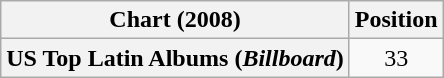<table class="wikitable plainrowheaders" style="text-align:center">
<tr>
<th scope="col">Chart (2008)</th>
<th scope="col">Position</th>
</tr>
<tr>
<th scope="row">US Top Latin Albums (<em>Billboard</em>)</th>
<td>33</td>
</tr>
</table>
